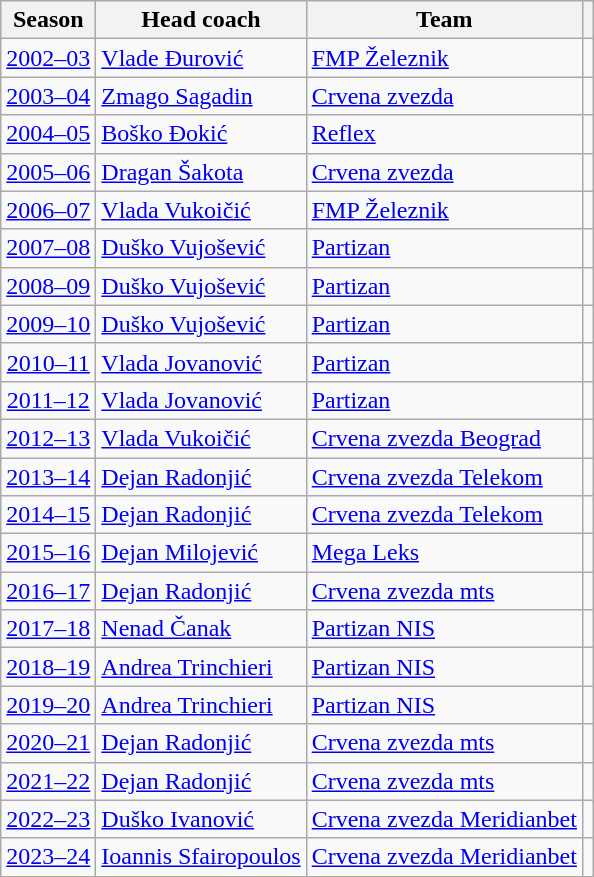<table class="wikitable">
<tr>
<th>Season</th>
<th>Head coach</th>
<th>Team</th>
<th></th>
</tr>
<tr>
<td align=center><a href='#'>2002–03</a></td>
<td> <a href='#'>Vlade Đurović</a></td>
<td><a href='#'>FMP Železnik</a></td>
<td align=center></td>
</tr>
<tr>
<td align=center><a href='#'>2003–04</a></td>
<td> <a href='#'>Zmago Sagadin</a></td>
<td><a href='#'>Crvena zvezda</a></td>
<td align=center></td>
</tr>
<tr>
<td align=center><a href='#'>2004–05</a></td>
<td> <a href='#'>Boško Đokić</a></td>
<td><a href='#'>Reflex</a></td>
<td align=center></td>
</tr>
<tr>
<td align=center><a href='#'>2005–06</a></td>
<td> <a href='#'>Dragan Šakota</a></td>
<td><a href='#'>Crvena zvezda</a></td>
<td align=center></td>
</tr>
<tr>
<td align=center><a href='#'>2006–07</a></td>
<td> <a href='#'>Vlada Vukoičić</a></td>
<td><a href='#'>FMP Železnik</a></td>
<td></td>
</tr>
<tr>
<td align=center><a href='#'>2007–08</a></td>
<td> <a href='#'>Duško Vujošević</a></td>
<td><a href='#'>Partizan</a></td>
<td align=center></td>
</tr>
<tr>
<td align=center><a href='#'>2008–09</a></td>
<td> <a href='#'>Duško Vujošević</a></td>
<td><a href='#'>Partizan</a></td>
<td align=center></td>
</tr>
<tr>
<td align=center><a href='#'>2009–10</a></td>
<td> <a href='#'>Duško Vujošević</a></td>
<td><a href='#'>Partizan</a></td>
<td align=center></td>
</tr>
<tr>
<td align=center><a href='#'>2010–11</a></td>
<td> <a href='#'>Vlada Jovanović</a></td>
<td><a href='#'>Partizan</a></td>
<td></td>
</tr>
<tr>
<td align=center><a href='#'>2011–12</a></td>
<td> <a href='#'>Vlada Jovanović</a></td>
<td><a href='#'>Partizan</a></td>
<td></td>
</tr>
<tr>
<td align=center><a href='#'>2012–13</a></td>
<td> <a href='#'>Vlada Vukoičić</a></td>
<td><a href='#'>Crvena zvezda Beograd</a></td>
<td></td>
</tr>
<tr>
<td align=center><a href='#'>2013–14</a></td>
<td> <a href='#'>Dejan Radonjić</a></td>
<td><a href='#'>Crvena zvezda Telekom</a></td>
<td></td>
</tr>
<tr>
<td align=center><a href='#'>2014–15</a></td>
<td> <a href='#'>Dejan Radonjić</a></td>
<td><a href='#'>Crvena zvezda Telekom</a></td>
<td></td>
</tr>
<tr>
<td align=center><a href='#'>2015–16</a></td>
<td> <a href='#'>Dejan Milojević</a></td>
<td><a href='#'>Mega Leks</a></td>
<td></td>
</tr>
<tr>
<td align=center><a href='#'>2016–17</a></td>
<td> <a href='#'>Dejan Radonjić</a></td>
<td><a href='#'>Crvena zvezda mts</a></td>
<td></td>
</tr>
<tr>
<td align=center><a href='#'>2017–18</a></td>
<td> <a href='#'>Nenad Čanak</a></td>
<td><a href='#'>Partizan NIS</a></td>
<td></td>
</tr>
<tr>
<td align=center><a href='#'>2018–19</a></td>
<td> <a href='#'>Andrea Trinchieri</a></td>
<td><a href='#'>Partizan NIS</a></td>
</tr>
<tr>
<td align=center><a href='#'>2019–20</a></td>
<td> <a href='#'>Andrea Trinchieri</a></td>
<td><a href='#'>Partizan NIS</a></td>
<td align=center></td>
</tr>
<tr>
<td align=center><a href='#'>2020–21</a></td>
<td> <a href='#'>Dejan Radonjić</a></td>
<td><a href='#'>Crvena zvezda mts</a></td>
<td align=center></td>
</tr>
<tr>
<td align=center><a href='#'>2021–22</a></td>
<td> <a href='#'>Dejan Radonjić</a></td>
<td><a href='#'>Crvena zvezda mts</a></td>
<td align=center></td>
</tr>
<tr>
<td align=center><a href='#'>2022–23</a></td>
<td> <a href='#'>Duško Ivanović</a></td>
<td><a href='#'>Crvena zvezda Meridianbet</a></td>
<td align=center></td>
</tr>
<tr>
<td align=center><a href='#'>2023–24</a></td>
<td> <a href='#'>Ioannis Sfairopoulos</a></td>
<td><a href='#'>Crvena zvezda Meridianbet</a></td>
<td align=center></td>
</tr>
</table>
